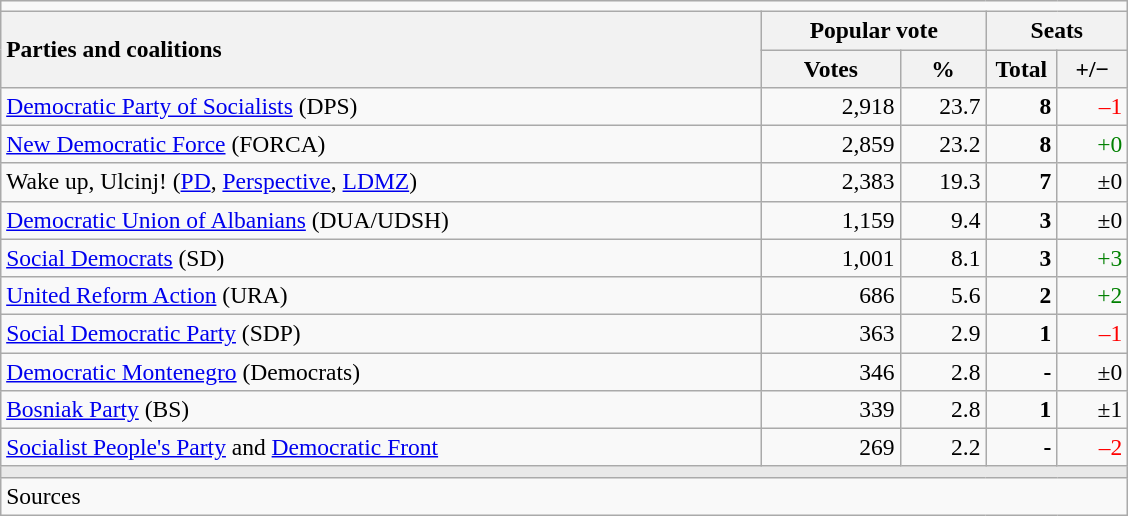<table class="wikitable" style="text-align:right; font-size:98%; margin-bottom:0">
<tr>
<td colspan="6"></td>
</tr>
<tr>
<th style="text-align:left;" rowspan="2" width="500">Parties and coalitions</th>
<th colspan="2">Popular vote</th>
<th colspan="2">Seats</th>
</tr>
<tr>
<th width="85">Votes</th>
<th width="50">%</th>
<th width="40">Total</th>
<th width="40">+/−</th>
</tr>
<tr>
<td align="left"><a href='#'>Democratic Party of Socialists</a> (DPS)</td>
<td>2,918</td>
<td>23.7</td>
<td><strong>8</strong></td>
<td style="color:red;">–1</td>
</tr>
<tr>
<td align="left"><a href='#'>New Democratic Force</a> (FORCA)</td>
<td>2,859</td>
<td>23.2</td>
<td><strong>8</strong></td>
<td style="color:green;">+0</td>
</tr>
<tr>
<td align="left">Wake up, Ulcinj! (<a href='#'>PD</a>, <a href='#'>Perspective</a>, <a href='#'>LDMZ</a>)</td>
<td>2,383</td>
<td>19.3</td>
<td><strong>7</strong></td>
<td>±0</td>
</tr>
<tr>
<td align="left"><a href='#'>Democratic Union of Albanians</a> (DUA/UDSH)</td>
<td>1,159</td>
<td>9.4</td>
<td><strong>3</strong></td>
<td>±0</td>
</tr>
<tr>
<td align="left"><a href='#'>Social Democrats</a> (SD)</td>
<td>1,001</td>
<td>8.1</td>
<td><strong>3</strong></td>
<td style="color:green;">+3</td>
</tr>
<tr>
<td align="left"><a href='#'>United Reform Action</a> (URA)</td>
<td>686</td>
<td>5.6</td>
<td><strong>2</strong></td>
<td style="color:green;">+2</td>
</tr>
<tr>
<td align="left"><a href='#'>Social Democratic Party</a> (SDP)</td>
<td>363</td>
<td>2.9</td>
<td><strong>1</strong></td>
<td style="color:red;">–1</td>
</tr>
<tr>
<td align="left"><a href='#'>Democratic Montenegro</a> (Democrats)</td>
<td>346</td>
<td>2.8</td>
<td><strong>-</strong></td>
<td>±0</td>
</tr>
<tr>
<td align="left"><a href='#'>Bosniak Party</a> (BS)</td>
<td>339</td>
<td>2.8</td>
<td><strong>1</strong></td>
<td>±1</td>
</tr>
<tr>
<td align="left"><a href='#'>Socialist People's Party</a> and <a href='#'>Democratic Front</a></td>
<td>269</td>
<td>2.2</td>
<td><strong>-</strong></td>
<td style="color:red;">–2</td>
</tr>
<tr>
<td colspan="6" bgcolor="#E9E9E9"></td>
</tr>
<tr>
<td align="left" colspan="6">Sources</td>
</tr>
</table>
